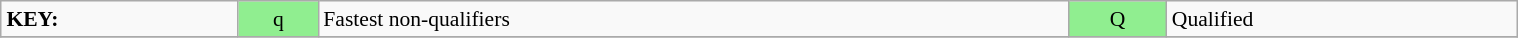<table class="wikitable" style="margin:0.5em auto; font-size:90%;position:relative;" width=80%>
<tr>
<td><strong>KEY:</strong></td>
<td bgcolor=lightgreen align=center>q</td>
<td>Fastest non-qualifiers</td>
<td bgcolor=lightgreen align=center>Q</td>
<td>Qualified</td>
</tr>
<tr>
</tr>
</table>
